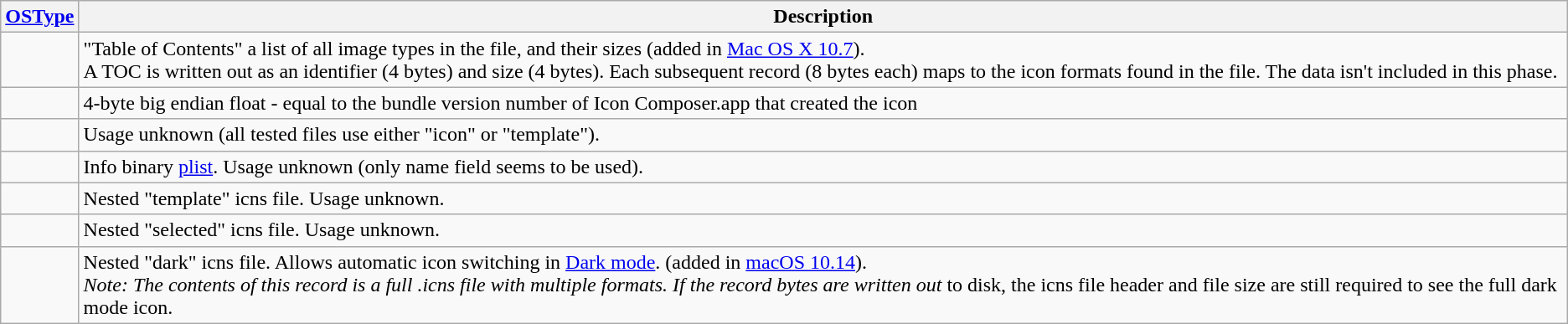<table class="wikitable sortable">
<tr>
<th><a href='#'>OSType</a></th>
<th class="unsortable">Description</th>
</tr>
<tr>
<td></td>
<td>"Table of Contents" a list of all image types in the file, and their sizes (added in <a href='#'>Mac OS X 10.7</a>).<br>A TOC is written out as an identifier (4 bytes) and size (4 bytes). Each subsequent record (8 bytes each) maps
to the icon formats found in the file. The data isn't included in this phase.</td>
</tr>
<tr>
<td></td>
<td>4-byte big endian float - equal to the bundle version number of Icon Composer.app that created the icon</td>
</tr>
<tr>
<td></td>
<td>Usage unknown (all tested files use either "icon" or "template").</td>
</tr>
<tr>
<td></td>
<td>Info binary <a href='#'>plist</a>. Usage unknown (only name field seems to be used).</td>
</tr>
<tr>
<td></td>
<td>Nested "template" icns file. Usage unknown.</td>
</tr>
<tr>
<td></td>
<td>Nested "selected" icns file. Usage unknown.</td>
</tr>
<tr>
<td></td>
<td>Nested "dark" icns file. Allows automatic icon switching in <a href='#'>Dark mode</a>. (added in <a href='#'>macOS 10.14</a>).<br><em>Note: The contents of this record is a full .icns file with multiple formats. If the record bytes are written out</em>
to disk, the icns file header and file size are still required to see the full dark mode icon.</td>
</tr>
</table>
